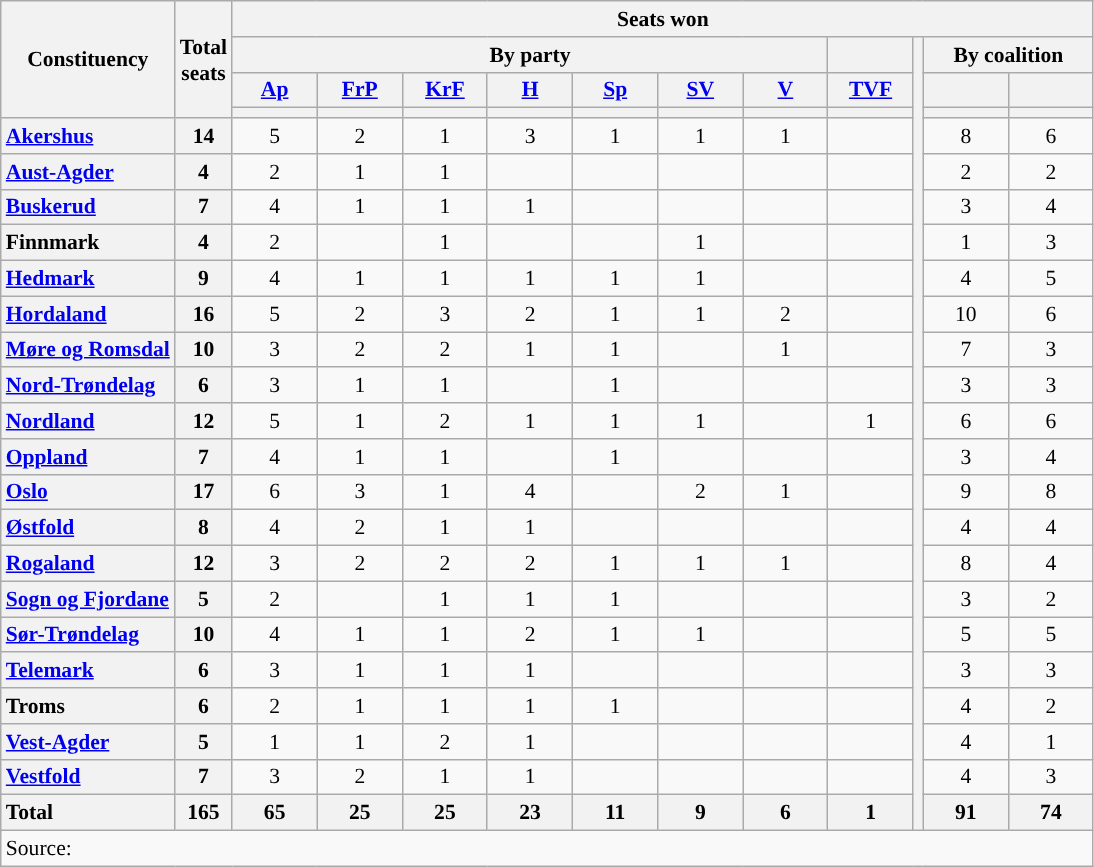<table class="wikitable" style="text-align:center; font-size: 0.9em;">
<tr>
<th rowspan="4">Constituency</th>
<th rowspan="4">Total<br>seats</th>
<th colspan="11">Seats won</th>
</tr>
<tr>
<th colspan="7">By party</th>
<th></th>
<th rowspan="23"></th>
<th colspan="2">By coalition</th>
</tr>
<tr>
<th class="unsortable" style="width:50px;"><a href='#'>Ap</a></th>
<th class="unsortable" style="width:50px;"><a href='#'>FrP</a></th>
<th class="unsortable" style="width:50px;"><a href='#'>KrF</a></th>
<th class="unsortable" style="width:50px;"><a href='#'>H</a></th>
<th class="unsortable" style="width:50px;"><a href='#'>Sp</a></th>
<th class="unsortable" style="width:50px;"><a href='#'>SV</a></th>
<th class="unsortable" style="width:50px;"><a href='#'>V</a></th>
<th class="unsortable" style="width:50px;"><a href='#'>TVF</a></th>
<th class="unsortable" style="width:50px;"></th>
<th class="unsortable" style="width:50px;"></th>
</tr>
<tr>
<th style="background:"></th>
<th style="background:"></th>
<th style="background:"></th>
<th style="background:"></th>
<th style="background:"></th>
<th style="background:"></th>
<th style="background:"></th>
<th style="background:"></th>
<th style="background:"></th>
<th style="background:"></th>
</tr>
<tr>
<th style="text-align: left;"><a href='#'>Akershus</a></th>
<th>14</th>
<td>5</td>
<td>2</td>
<td>1</td>
<td>3</td>
<td>1</td>
<td>1</td>
<td>1</td>
<td></td>
<td>8</td>
<td>6</td>
</tr>
<tr>
<th style="text-align: left;"><a href='#'>Aust-Agder</a></th>
<th>4</th>
<td>2</td>
<td>1</td>
<td>1</td>
<td></td>
<td></td>
<td></td>
<td></td>
<td></td>
<td>2</td>
<td>2</td>
</tr>
<tr>
<th style="text-align: left;"><a href='#'>Buskerud</a></th>
<th>7</th>
<td>4</td>
<td>1</td>
<td>1</td>
<td>1</td>
<td></td>
<td></td>
<td></td>
<td></td>
<td>3</td>
<td>4</td>
</tr>
<tr>
<th style="text-align: left;">Finnmark</th>
<th>4</th>
<td>2</td>
<td></td>
<td>1</td>
<td></td>
<td></td>
<td>1</td>
<td></td>
<td></td>
<td>1</td>
<td>3</td>
</tr>
<tr>
<th style="text-align: left;"><a href='#'>Hedmark</a></th>
<th>9</th>
<td>4</td>
<td>1</td>
<td>1</td>
<td>1</td>
<td>1</td>
<td>1</td>
<td></td>
<td></td>
<td>4</td>
<td>5</td>
</tr>
<tr>
<th style="text-align: left;"><a href='#'>Hordaland</a></th>
<th>16</th>
<td>5</td>
<td>2</td>
<td>3</td>
<td>2</td>
<td>1</td>
<td>1</td>
<td>2</td>
<td></td>
<td>10</td>
<td>6</td>
</tr>
<tr>
<th style="text-align: left;"><a href='#'>Møre og Romsdal</a></th>
<th>10</th>
<td>3</td>
<td>2</td>
<td>2</td>
<td>1</td>
<td>1</td>
<td></td>
<td>1</td>
<td></td>
<td>7</td>
<td>3</td>
</tr>
<tr>
<th style="text-align: left;"><a href='#'>Nord-Trøndelag</a></th>
<th>6</th>
<td>3</td>
<td>1</td>
<td>1</td>
<td></td>
<td>1</td>
<td></td>
<td></td>
<td></td>
<td>3</td>
<td>3</td>
</tr>
<tr>
<th style="text-align: left;"><a href='#'>Nordland</a></th>
<th>12</th>
<td>5</td>
<td>1</td>
<td>2</td>
<td>1</td>
<td>1</td>
<td>1</td>
<td></td>
<td>1</td>
<td>6</td>
<td>6</td>
</tr>
<tr>
<th style="text-align: left;"><a href='#'>Oppland</a></th>
<th>7</th>
<td>4</td>
<td>1</td>
<td>1</td>
<td></td>
<td>1</td>
<td></td>
<td></td>
<td></td>
<td>3</td>
<td>4</td>
</tr>
<tr>
<th style="text-align: left;"><a href='#'>Oslo</a></th>
<th>17</th>
<td>6</td>
<td>3</td>
<td>1</td>
<td>4</td>
<td></td>
<td>2</td>
<td>1</td>
<td></td>
<td>9</td>
<td>8</td>
</tr>
<tr>
<th style="text-align: left;"><a href='#'>Østfold</a></th>
<th>8</th>
<td>4</td>
<td>2</td>
<td>1</td>
<td>1</td>
<td></td>
<td></td>
<td></td>
<td></td>
<td>4</td>
<td>4</td>
</tr>
<tr>
<th style="text-align: left;"><a href='#'>Rogaland</a></th>
<th>12</th>
<td>3</td>
<td>2</td>
<td>2</td>
<td>2</td>
<td>1</td>
<td>1</td>
<td>1</td>
<td></td>
<td>8</td>
<td>4</td>
</tr>
<tr>
<th style="text-align: left;"><a href='#'>Sogn og Fjordane</a></th>
<th>5</th>
<td>2</td>
<td></td>
<td>1</td>
<td>1</td>
<td>1</td>
<td></td>
<td></td>
<td></td>
<td>3</td>
<td>2</td>
</tr>
<tr>
<th style="text-align: left;"><a href='#'>Sør-Trøndelag</a></th>
<th>10</th>
<td>4</td>
<td>1</td>
<td>1</td>
<td>2</td>
<td>1</td>
<td>1</td>
<td></td>
<td></td>
<td>5</td>
<td>5</td>
</tr>
<tr>
<th style="text-align: left;"><a href='#'>Telemark</a></th>
<th>6</th>
<td>3</td>
<td>1</td>
<td>1</td>
<td>1</td>
<td></td>
<td></td>
<td></td>
<td></td>
<td>3</td>
<td>3</td>
</tr>
<tr>
<th style="text-align: left;">Troms</th>
<th>6</th>
<td>2</td>
<td>1</td>
<td>1</td>
<td>1</td>
<td>1</td>
<td></td>
<td></td>
<td></td>
<td>4</td>
<td>2</td>
</tr>
<tr>
<th style="text-align: left;"><a href='#'>Vest-Agder</a></th>
<th>5</th>
<td>1</td>
<td>1</td>
<td>2</td>
<td>1</td>
<td></td>
<td></td>
<td></td>
<td></td>
<td>4</td>
<td>1</td>
</tr>
<tr>
<th style="text-align: left;"><a href='#'>Vestfold</a></th>
<th>7</th>
<td>3</td>
<td>2</td>
<td>1</td>
<td>1</td>
<td></td>
<td></td>
<td></td>
<td></td>
<td>4</td>
<td>3</td>
</tr>
<tr>
<th style="text-align: left;">Total</th>
<th>165</th>
<th>65</th>
<th>25</th>
<th>25</th>
<th>23</th>
<th>11</th>
<th>9</th>
<th>6</th>
<th>1</th>
<th>91</th>
<th>74</th>
</tr>
<tr>
<td align=left colspan="13">Source: </td>
</tr>
</table>
